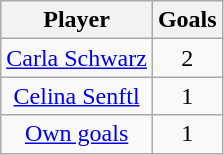<table class="wikitable" style="text-align:center;">
<tr>
<th>Player</th>
<th>Goals</th>
</tr>
<tr>
<td><a href='#'>Carla Schwarz</a></td>
<td>2</td>
</tr>
<tr>
<td><a href='#'>Celina Senftl</a></td>
<td>1</td>
</tr>
<tr>
<td><a href='#'>Own goals</a></td>
<td>1</td>
</tr>
</table>
